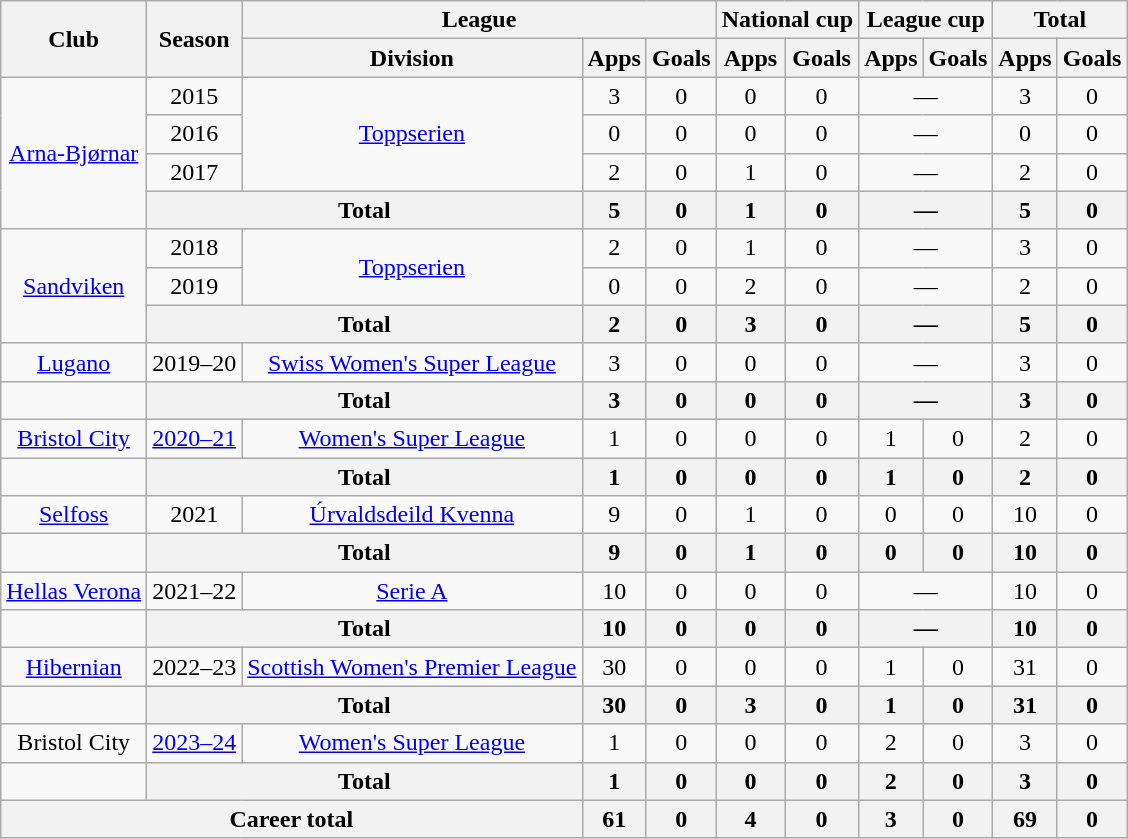<table class="wikitable" style="text-align:center">
<tr>
<th rowspan="2">Club</th>
<th rowspan="2">Season</th>
<th colspan="3">League</th>
<th colspan="2">National cup</th>
<th colspan="2">League cup</th>
<th colspan="2">Total</th>
</tr>
<tr>
<th>Division</th>
<th>Apps</th>
<th>Goals</th>
<th>Apps</th>
<th>Goals</th>
<th>Apps</th>
<th>Goals</th>
<th>Apps</th>
<th>Goals</th>
</tr>
<tr>
<td rowspan="4"><a href='#'>Arna-Bjørnar</a></td>
<td>2015</td>
<td rowspan="3"><a href='#'>Toppserien</a></td>
<td>3</td>
<td>0</td>
<td>0</td>
<td>0</td>
<td colspan="2">—</td>
<td>3</td>
<td>0</td>
</tr>
<tr>
<td>2016</td>
<td>0</td>
<td>0</td>
<td>0</td>
<td>0</td>
<td colspan="2">—</td>
<td>0</td>
<td>0</td>
</tr>
<tr>
<td>2017</td>
<td>2</td>
<td>0</td>
<td>1</td>
<td>0</td>
<td colspan="2">—</td>
<td>2</td>
<td>0</td>
</tr>
<tr>
<th colspan="2"><strong>Total</strong></th>
<th>5</th>
<th>0</th>
<th>1</th>
<th>0</th>
<th colspan="2">—</th>
<th>5</th>
<th>0</th>
</tr>
<tr>
<td rowspan="3"><a href='#'>Sandviken</a></td>
<td>2018</td>
<td rowspan="2"><a href='#'>Toppserien</a></td>
<td>2</td>
<td>0</td>
<td>1</td>
<td>0</td>
<td colspan="2">—</td>
<td>3</td>
<td>0</td>
</tr>
<tr>
<td>2019</td>
<td>0</td>
<td>0</td>
<td>2</td>
<td>0</td>
<td colspan="2">—</td>
<td>2</td>
<td>0</td>
</tr>
<tr>
<th colspan="2">Total</th>
<th>2</th>
<th>0</th>
<th>3</th>
<th>0</th>
<th colspan="2">—</th>
<th>5</th>
<th>0</th>
</tr>
<tr>
<td><a href='#'>Lugano</a></td>
<td>2019–20</td>
<td><a href='#'>Swiss Women's Super League</a></td>
<td>3</td>
<td>0</td>
<td>0</td>
<td>0</td>
<td colspan="2">—</td>
<td>3</td>
<td>0</td>
</tr>
<tr>
<td></td>
<th colspan="2">Total</th>
<th>3</th>
<th>0</th>
<th>0</th>
<th>0</th>
<th colspan="2">—</th>
<th>3</th>
<th>0</th>
</tr>
<tr>
<td><a href='#'>Bristol City</a></td>
<td><a href='#'>2020–21</a></td>
<td><a href='#'>Women's Super League</a></td>
<td>1</td>
<td>0</td>
<td>0</td>
<td>0</td>
<td>1</td>
<td>0</td>
<td>2</td>
<td>0</td>
</tr>
<tr>
<td></td>
<th colspan="2">Total</th>
<th>1</th>
<th>0</th>
<th>0</th>
<th>0</th>
<th>1</th>
<th>0</th>
<th>2</th>
<th>0</th>
</tr>
<tr>
<td><a href='#'>Selfoss</a></td>
<td>2021</td>
<td><a href='#'>Úrvaldsdeild Kvenna</a></td>
<td>9</td>
<td>0</td>
<td>1</td>
<td>0</td>
<td>0</td>
<td>0</td>
<td>10</td>
<td>0</td>
</tr>
<tr>
<td></td>
<th colspan="2">Total</th>
<th>9</th>
<th>0</th>
<th>1</th>
<th>0</th>
<th>0</th>
<th>0</th>
<th>10</th>
<th>0</th>
</tr>
<tr>
<td><a href='#'>Hellas Verona</a></td>
<td>2021–22</td>
<td><a href='#'>Serie A</a></td>
<td>10</td>
<td>0</td>
<td>0</td>
<td>0</td>
<td colspan="2">—</td>
<td>10</td>
<td>0</td>
</tr>
<tr>
<td></td>
<th colspan="2">Total</th>
<th>10</th>
<th>0</th>
<th>0</th>
<th>0</th>
<th colspan="2">—</th>
<th>10</th>
<th>0</th>
</tr>
<tr>
<td><a href='#'>Hibernian</a></td>
<td>2022–23</td>
<td><a href='#'>Scottish Women's Premier League</a></td>
<td>30</td>
<td>0</td>
<td>0</td>
<td>0</td>
<td>1</td>
<td>0</td>
<td>31</td>
<td>0</td>
</tr>
<tr>
<td></td>
<th colspan="2">Total</th>
<th>30</th>
<th>0</th>
<th>3</th>
<th>0</th>
<th>1</th>
<th>0</th>
<th>31</th>
<th>0</th>
</tr>
<tr>
<td>Bristol City</td>
<td><a href='#'>2023–24</a></td>
<td><a href='#'>Women's Super League</a></td>
<td>1</td>
<td>0</td>
<td>0</td>
<td>0</td>
<td>2</td>
<td>0</td>
<td>3</td>
<td>0</td>
</tr>
<tr>
<td></td>
<th colspan="2">Total</th>
<th>1</th>
<th>0</th>
<th>0</th>
<th>0</th>
<th>2</th>
<th>0</th>
<th>3</th>
<th>0</th>
</tr>
<tr>
<th colspan="3">Career total</th>
<th>61</th>
<th>0</th>
<th>4</th>
<th>0</th>
<th>3</th>
<th>0</th>
<th>69</th>
<th>0</th>
</tr>
</table>
